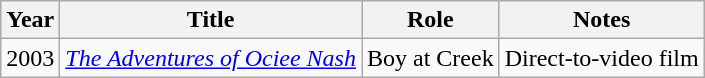<table class="wikitable">
<tr>
<th>Year</th>
<th>Title</th>
<th>Role</th>
<th>Notes</th>
</tr>
<tr>
<td>2003</td>
<td><em><a href='#'>The Adventures of Ociee Nash</a></em></td>
<td>Boy at Creek</td>
<td>Direct-to-video film</td>
</tr>
</table>
